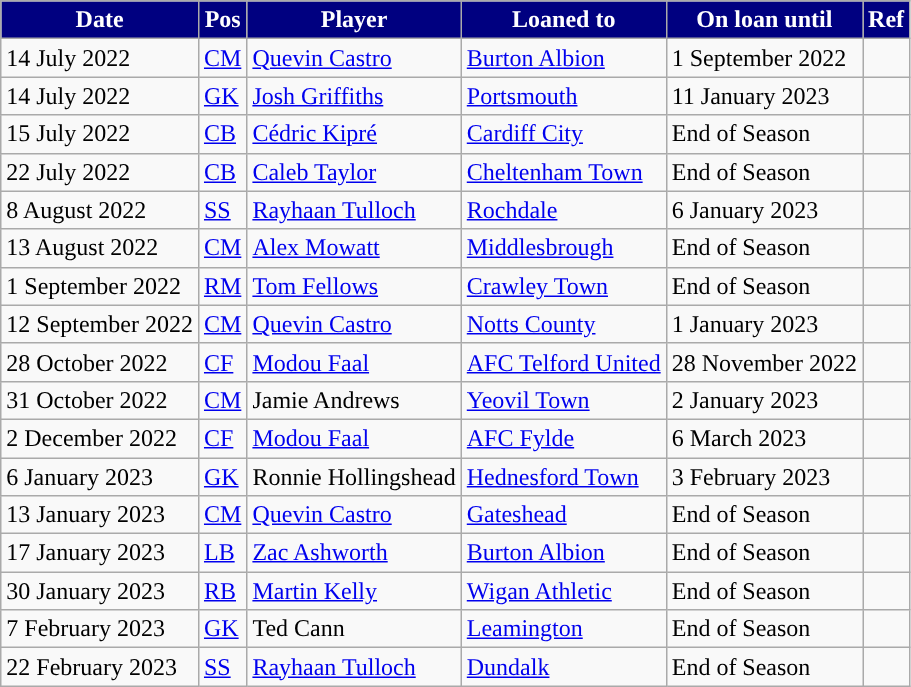<table class="wikitable plainrowheaders sortable">
<tr>
<th style="background:#000080; color:#FFFFFF; ">Date</th>
<th style="background:#000080; color:#FFFFFF; ">Pos</th>
<th style="background:#000080; color:#FFFFFF; ">Player</th>
<th style="background:#000080; color:#FFFFFF; ">Loaned to</th>
<th style="background:#000080; color:#FFFFFF; ">On loan until</th>
<th style="background:#000080; color:#FFFFFF; ">Ref</th>
</tr>
<tr>
<td>14 July 2022</td>
<td><a href='#'>CM</a></td>
<td> <a href='#'>Quevin Castro</a></td>
<td> <a href='#'>Burton Albion</a></td>
<td>1 September 2022</td>
<td></td>
</tr>
<tr>
<td>14 July 2022</td>
<td><a href='#'>GK</a></td>
<td> <a href='#'>Josh Griffiths</a></td>
<td> <a href='#'>Portsmouth</a></td>
<td>11 January 2023</td>
<td></td>
</tr>
<tr>
<td>15 July 2022</td>
<td><a href='#'>CB</a></td>
<td> <a href='#'>Cédric Kipré</a></td>
<td> <a href='#'>Cardiff City</a></td>
<td>End of Season</td>
<td></td>
</tr>
<tr>
<td>22 July 2022</td>
<td><a href='#'>CB</a></td>
<td> <a href='#'>Caleb Taylor</a></td>
<td> <a href='#'>Cheltenham Town</a></td>
<td>End of Season</td>
<td></td>
</tr>
<tr>
<td>8 August 2022</td>
<td><a href='#'>SS</a></td>
<td> <a href='#'>Rayhaan Tulloch</a></td>
<td> <a href='#'>Rochdale</a></td>
<td>6 January 2023</td>
<td></td>
</tr>
<tr>
<td>13 August 2022</td>
<td><a href='#'>CM</a></td>
<td> <a href='#'>Alex Mowatt</a></td>
<td> <a href='#'>Middlesbrough</a></td>
<td>End of Season</td>
<td></td>
</tr>
<tr>
<td>1 September 2022</td>
<td><a href='#'>RM</a></td>
<td> <a href='#'>Tom Fellows</a></td>
<td> <a href='#'>Crawley Town</a></td>
<td>End of Season</td>
<td></td>
</tr>
<tr>
<td>12 September 2022</td>
<td><a href='#'>CM</a></td>
<td> <a href='#'>Quevin Castro</a></td>
<td> <a href='#'>Notts County</a></td>
<td>1 January 2023</td>
<td></td>
</tr>
<tr>
<td>28 October 2022</td>
<td><a href='#'>CF</a></td>
<td> <a href='#'>Modou Faal</a></td>
<td> <a href='#'>AFC Telford United</a></td>
<td>28 November 2022</td>
<td></td>
</tr>
<tr>
<td>31 October 2022</td>
<td><a href='#'>CM</a></td>
<td> Jamie Andrews</td>
<td> <a href='#'>Yeovil Town</a></td>
<td>2 January 2023</td>
<td></td>
</tr>
<tr>
<td>2 December 2022</td>
<td><a href='#'>CF</a></td>
<td> <a href='#'>Modou Faal</a></td>
<td> <a href='#'>AFC Fylde</a></td>
<td>6 March 2023</td>
<td></td>
</tr>
<tr>
<td>6 January 2023</td>
<td><a href='#'>GK</a></td>
<td> Ronnie Hollingshead</td>
<td> <a href='#'>Hednesford Town</a></td>
<td>3 February 2023</td>
<td></td>
</tr>
<tr>
<td>13 January 2023</td>
<td><a href='#'>CM</a></td>
<td> <a href='#'>Quevin Castro</a></td>
<td> <a href='#'>Gateshead</a></td>
<td>End of Season</td>
<td></td>
</tr>
<tr>
<td>17 January 2023</td>
<td><a href='#'>LB</a></td>
<td> <a href='#'>Zac Ashworth</a></td>
<td> <a href='#'>Burton Albion</a></td>
<td>End of Season</td>
<td></td>
</tr>
<tr>
<td>30 January 2023</td>
<td><a href='#'>RB</a></td>
<td> <a href='#'>Martin Kelly</a></td>
<td> <a href='#'>Wigan Athletic</a></td>
<td>End of Season</td>
<td></td>
</tr>
<tr>
<td>7 February 2023</td>
<td><a href='#'>GK</a></td>
<td> Ted Cann</td>
<td> <a href='#'>Leamington</a></td>
<td>End of Season</td>
<td></td>
</tr>
<tr>
<td>22 February 2023</td>
<td><a href='#'>SS</a></td>
<td> <a href='#'>Rayhaan Tulloch</a></td>
<td> <a href='#'>Dundalk</a></td>
<td>End of Season</td>
<td></td>
</tr>
</table>
